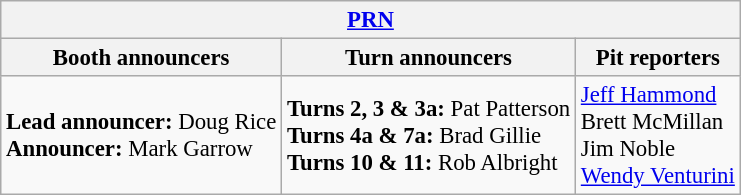<table class="wikitable" style="font-size: 95%;">
<tr>
<th colspan="3"><a href='#'>PRN</a></th>
</tr>
<tr>
<th>Booth announcers</th>
<th>Turn announcers</th>
<th>Pit reporters</th>
</tr>
<tr>
<td><strong>Lead announcer:</strong> Doug Rice<br><strong>Announcer:</strong> Mark Garrow</td>
<td><strong>Turns 2, 3 & 3a:</strong> Pat Patterson<br><strong>Turns 4a & 7a:</strong> Brad Gillie<br><strong>Turns 10 & 11:</strong> Rob Albright</td>
<td><a href='#'>Jeff Hammond</a><br>Brett McMillan<br>Jim Noble<br><a href='#'>Wendy Venturini</a></td>
</tr>
</table>
